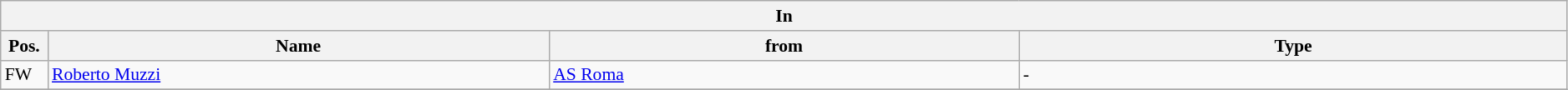<table class="wikitable" style="font-size:90%;width:99%;">
<tr>
<th colspan="4">In</th>
</tr>
<tr>
<th width=3%>Pos.</th>
<th width=32%>Name</th>
<th width=30%>from</th>
<th width=35%>Type</th>
</tr>
<tr>
<td>FW</td>
<td><a href='#'>Roberto Muzzi</a></td>
<td><a href='#'>AS Roma</a></td>
<td>-</td>
</tr>
<tr>
</tr>
</table>
